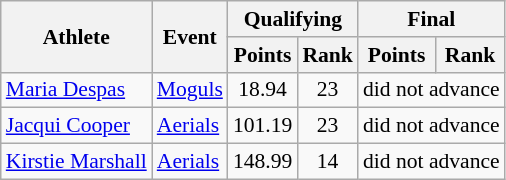<table class="wikitable" style="font-size:90%">
<tr>
<th rowspan="2">Athlete</th>
<th rowspan="2">Event</th>
<th colspan="2">Qualifying</th>
<th colspan="2">Final</th>
</tr>
<tr>
<th>Points</th>
<th>Rank</th>
<th>Points</th>
<th>Rank</th>
</tr>
<tr align="center">
<td align="left"><a href='#'>Maria Despas</a></td>
<td align="left"><a href='#'>Moguls</a></td>
<td>18.94</td>
<td>23</td>
<td colspan=2>did not advance</td>
</tr>
<tr align="center">
<td align="left"><a href='#'>Jacqui Cooper</a></td>
<td align="left"><a href='#'>Aerials</a></td>
<td>101.19</td>
<td>23</td>
<td colspan=2>did not advance</td>
</tr>
<tr align="center">
<td align="left"><a href='#'>Kirstie Marshall</a></td>
<td align="left"><a href='#'>Aerials</a></td>
<td>148.99</td>
<td>14</td>
<td colspan=2>did not advance</td>
</tr>
</table>
